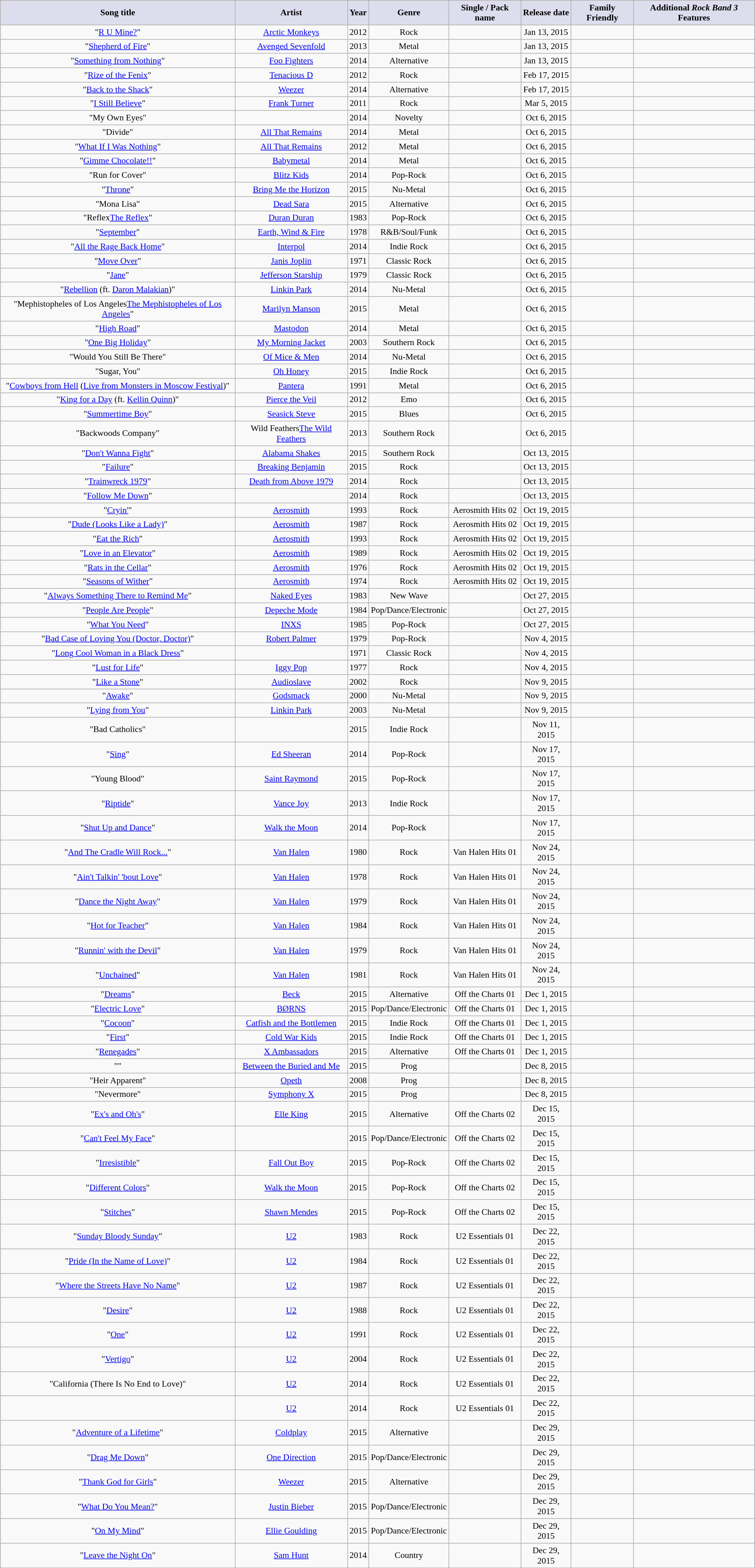<table class="wikitable sortable" border="1" style="font-size:90%; text-align:center; margin:5px;">
<tr>
<th style="background:#dde;">Song title</th>
<th style="background:#dde;">Artist</th>
<th style="background:#dde;">Year</th>
<th style="background:#dde;">Genre</th>
<th style="background:#dde;">Single / Pack name</th>
<th style="background:#dde;">Release date</th>
<th style="background:#dde;">Family Friendly</th>
<th style="background:#dde;">Additional <em>Rock Band 3</em> Features</th>
</tr>
<tr>
<td>"<a href='#'>R U Mine?</a>"</td>
<td><a href='#'>Arctic Monkeys</a></td>
<td>2012</td>
<td>Rock</td>
<td></td>
<td>Jan 13, 2015</td>
<td></td>
<td></td>
</tr>
<tr>
<td>"<a href='#'>Shepherd of Fire</a>"</td>
<td><a href='#'>Avenged Sevenfold</a></td>
<td>2013</td>
<td>Metal</td>
<td></td>
<td>Jan 13, 2015</td>
<td></td>
<td></td>
</tr>
<tr>
<td>"<a href='#'>Something from Nothing</a>"</td>
<td><a href='#'>Foo Fighters</a></td>
<td>2014</td>
<td>Alternative</td>
<td></td>
<td>Jan 13, 2015</td>
<td></td>
<td></td>
</tr>
<tr>
<td>"<a href='#'>Rize of the Fenix</a>"</td>
<td><a href='#'>Tenacious D</a></td>
<td>2012</td>
<td>Rock</td>
<td></td>
<td>Feb 17, 2015</td>
<td></td>
<td></td>
</tr>
<tr>
<td>"<a href='#'>Back to the Shack</a>"</td>
<td><a href='#'>Weezer</a></td>
<td>2014</td>
<td>Alternative</td>
<td></td>
<td>Feb 17, 2015</td>
<td></td>
<td></td>
</tr>
<tr>
<td>"<a href='#'>I Still Believe</a>"</td>
<td><a href='#'>Frank Turner</a></td>
<td>2011</td>
<td>Rock</td>
<td></td>
<td>Mar 5, 2015</td>
<td></td>
<td></td>
</tr>
<tr>
<td>"My Own Eyes"</td>
<td></td>
<td>2014</td>
<td>Novelty</td>
<td></td>
<td>Oct 6, 2015</td>
<td></td>
<td></td>
</tr>
<tr>
<td>"Divide"</td>
<td><a href='#'>All That Remains</a></td>
<td>2014</td>
<td>Metal</td>
<td></td>
<td>Oct 6, 2015</td>
<td></td>
<td></td>
</tr>
<tr>
<td>"<a href='#'>What If I Was Nothing</a>"</td>
<td><a href='#'>All That Remains</a></td>
<td>2012</td>
<td>Metal</td>
<td></td>
<td>Oct 6, 2015</td>
<td></td>
<td></td>
</tr>
<tr>
<td>"<a href='#'>Gimme Chocolate!!</a>"</td>
<td><a href='#'>Babymetal</a></td>
<td>2014</td>
<td>Metal</td>
<td></td>
<td>Oct 6, 2015</td>
<td></td>
<td></td>
</tr>
<tr>
<td>"Run for Cover"</td>
<td><a href='#'>Blitz Kids</a></td>
<td>2014</td>
<td>Pop-Rock</td>
<td></td>
<td>Oct 6, 2015</td>
<td></td>
<td></td>
</tr>
<tr>
<td>"<a href='#'>Throne</a>"</td>
<td><a href='#'>Bring Me the Horizon</a></td>
<td>2015</td>
<td>Nu-Metal</td>
<td></td>
<td>Oct 6, 2015</td>
<td></td>
<td></td>
</tr>
<tr>
<td>"Mona Lisa"</td>
<td><a href='#'>Dead Sara</a></td>
<td>2015</td>
<td>Alternative</td>
<td></td>
<td>Oct 6, 2015</td>
<td></td>
<td></td>
</tr>
<tr>
<td>"<span>Reflex</span><a href='#'>The Reflex</a>"</td>
<td><a href='#'>Duran Duran</a></td>
<td>1983</td>
<td>Pop-Rock</td>
<td></td>
<td>Oct 6, 2015</td>
<td></td>
<td></td>
</tr>
<tr>
<td>"<a href='#'>September</a>"</td>
<td><a href='#'>Earth, Wind & Fire</a></td>
<td>1978</td>
<td>R&B/Soul/Funk</td>
<td></td>
<td>Oct 6, 2015</td>
<td></td>
<td></td>
</tr>
<tr>
<td>"<a href='#'>All the Rage Back Home</a>"</td>
<td><a href='#'>Interpol</a></td>
<td>2014</td>
<td>Indie Rock</td>
<td></td>
<td>Oct 6, 2015</td>
<td></td>
<td></td>
</tr>
<tr>
<td>"<a href='#'>Move Over</a>"</td>
<td><a href='#'>Janis Joplin</a></td>
<td>1971</td>
<td>Classic Rock</td>
<td></td>
<td>Oct 6, 2015</td>
<td></td>
<td></td>
</tr>
<tr>
<td>"<a href='#'>Jane</a>"</td>
<td><a href='#'>Jefferson Starship</a></td>
<td>1979</td>
<td>Classic Rock</td>
<td></td>
<td>Oct 6, 2015</td>
<td></td>
<td></td>
</tr>
<tr>
<td>"<a href='#'>Rebellion</a> (ft. <a href='#'>Daron Malakian</a>)"</td>
<td><a href='#'>Linkin Park</a></td>
<td>2014</td>
<td>Nu-Metal</td>
<td></td>
<td>Oct 6, 2015</td>
<td></td>
<td></td>
</tr>
<tr>
<td>"<span>Mephistopheles of Los Angeles</span><a href='#'>The Mephistopheles of Los Angeles</a>"</td>
<td><a href='#'>Marilyn Manson</a></td>
<td>2015</td>
<td>Metal</td>
<td></td>
<td>Oct 6, 2015</td>
<td></td>
<td></td>
</tr>
<tr>
<td>"<a href='#'>High Road</a>"</td>
<td><a href='#'>Mastodon</a></td>
<td>2014</td>
<td>Metal</td>
<td></td>
<td>Oct 6, 2015</td>
<td></td>
<td></td>
</tr>
<tr>
<td>"<a href='#'>One Big Holiday</a>"</td>
<td><a href='#'>My Morning Jacket</a></td>
<td>2003</td>
<td>Southern Rock</td>
<td></td>
<td>Oct 6, 2015</td>
<td></td>
<td></td>
</tr>
<tr>
<td>"Would You Still Be There"</td>
<td><a href='#'>Of Mice & Men</a></td>
<td>2014</td>
<td>Nu-Metal</td>
<td></td>
<td>Oct 6, 2015</td>
<td></td>
<td></td>
</tr>
<tr>
<td>"Sugar, You"</td>
<td><a href='#'>Oh Honey</a></td>
<td>2015</td>
<td>Indie Rock</td>
<td></td>
<td>Oct 6, 2015</td>
<td></td>
<td></td>
</tr>
<tr>
<td>"<a href='#'>Cowboys from Hell</a> (<a href='#'>Live from Monsters in Moscow Festival</a>)"</td>
<td><a href='#'>Pantera</a></td>
<td>1991</td>
<td>Metal</td>
<td></td>
<td>Oct 6, 2015</td>
<td></td>
<td></td>
</tr>
<tr>
<td>"<a href='#'>King for a Day</a> (ft. <a href='#'>Kellin Quinn</a>)"</td>
<td><a href='#'>Pierce the Veil</a></td>
<td>2012</td>
<td>Emo</td>
<td></td>
<td>Oct 6, 2015</td>
<td></td>
<td></td>
</tr>
<tr>
<td>"<a href='#'>Summertime Boy</a>"</td>
<td><a href='#'>Seasick Steve</a></td>
<td>2015</td>
<td>Blues</td>
<td></td>
<td>Oct 6, 2015</td>
<td></td>
<td></td>
</tr>
<tr>
<td>"Backwoods Company"</td>
<td><span>Wild Feathers</span><a href='#'>The Wild Feathers</a></td>
<td>2013</td>
<td>Southern Rock</td>
<td></td>
<td>Oct 6, 2015</td>
<td></td>
<td></td>
</tr>
<tr>
<td>"<a href='#'>Don't Wanna Fight</a>"</td>
<td><a href='#'>Alabama Shakes</a></td>
<td>2015</td>
<td>Southern Rock</td>
<td></td>
<td>Oct 13, 2015</td>
<td></td>
<td></td>
</tr>
<tr>
<td>"<a href='#'>Failure</a>"</td>
<td><a href='#'>Breaking Benjamin</a></td>
<td>2015</td>
<td>Rock</td>
<td></td>
<td>Oct 13, 2015</td>
<td></td>
<td></td>
</tr>
<tr>
<td>"<a href='#'>Trainwreck 1979</a>"</td>
<td><a href='#'>Death from Above 1979</a></td>
<td>2014</td>
<td>Rock</td>
<td></td>
<td>Oct 13, 2015</td>
<td></td>
<td></td>
</tr>
<tr>
<td>"<a href='#'>Follow Me Down</a>"</td>
<td></td>
<td>2014</td>
<td>Rock</td>
<td></td>
<td>Oct 13, 2015</td>
<td></td>
<td></td>
</tr>
<tr>
<td>"<a href='#'>Cryin'</a>"</td>
<td><a href='#'>Aerosmith</a></td>
<td>1993</td>
<td>Rock</td>
<td>Aerosmith Hits 02</td>
<td>Oct 19, 2015</td>
<td></td>
<td></td>
</tr>
<tr>
<td>"<a href='#'>Dude (Looks Like a Lady)</a>"</td>
<td><a href='#'>Aerosmith</a></td>
<td>1987</td>
<td>Rock</td>
<td>Aerosmith Hits 02</td>
<td>Oct 19, 2015</td>
<td></td>
<td></td>
</tr>
<tr>
<td>"<a href='#'>Eat the Rich</a>"</td>
<td><a href='#'>Aerosmith</a></td>
<td>1993</td>
<td>Rock</td>
<td>Aerosmith Hits 02</td>
<td>Oct 19, 2015</td>
<td></td>
<td></td>
</tr>
<tr>
<td>"<a href='#'>Love in an Elevator</a>"</td>
<td><a href='#'>Aerosmith</a></td>
<td>1989</td>
<td>Rock</td>
<td>Aerosmith Hits 02</td>
<td>Oct 19, 2015</td>
<td></td>
<td></td>
</tr>
<tr>
<td>"<a href='#'>Rats in the Cellar</a>"</td>
<td><a href='#'>Aerosmith</a></td>
<td>1976</td>
<td>Rock</td>
<td>Aerosmith Hits 02</td>
<td>Oct 19, 2015</td>
<td></td>
<td></td>
</tr>
<tr>
<td>"<a href='#'>Seasons of Wither</a>"</td>
<td><a href='#'>Aerosmith</a></td>
<td>1974</td>
<td>Rock</td>
<td>Aerosmith Hits 02</td>
<td>Oct 19, 2015</td>
<td></td>
<td></td>
</tr>
<tr>
<td>"<a href='#'>Always Something There to Remind Me</a>"</td>
<td><a href='#'>Naked Eyes</a></td>
<td>1983</td>
<td>New Wave</td>
<td></td>
<td>Oct 27, 2015</td>
<td></td>
<td></td>
</tr>
<tr>
<td>"<a href='#'>People Are People</a>"</td>
<td><a href='#'>Depeche Mode</a></td>
<td>1984</td>
<td>Pop/Dance/Electronic</td>
<td></td>
<td>Oct 27, 2015</td>
<td></td>
<td></td>
</tr>
<tr>
<td>"<a href='#'>What You Need</a>"</td>
<td><a href='#'>INXS</a></td>
<td>1985</td>
<td>Pop-Rock</td>
<td></td>
<td>Oct 27, 2015</td>
<td></td>
<td></td>
</tr>
<tr>
<td>"<a href='#'>Bad Case of Loving You (Doctor, Doctor)</a>"</td>
<td><a href='#'>Robert Palmer</a></td>
<td>1979</td>
<td>Pop-Rock</td>
<td></td>
<td>Nov 4, 2015</td>
<td></td>
<td></td>
</tr>
<tr>
<td>"<a href='#'>Long Cool Woman in a Black Dress</a>"</td>
<td></td>
<td>1971</td>
<td>Classic Rock</td>
<td></td>
<td>Nov 4, 2015</td>
<td></td>
<td></td>
</tr>
<tr>
<td>"<a href='#'>Lust for Life</a>"</td>
<td><a href='#'>Iggy Pop</a></td>
<td>1977</td>
<td>Rock</td>
<td></td>
<td>Nov 4, 2015</td>
<td></td>
<td></td>
</tr>
<tr>
<td>"<a href='#'>Like a Stone</a>"</td>
<td><a href='#'>Audioslave</a></td>
<td>2002</td>
<td>Rock</td>
<td></td>
<td>Nov 9, 2015</td>
<td></td>
<td></td>
</tr>
<tr>
<td>"<a href='#'>Awake</a>"</td>
<td><a href='#'>Godsmack</a></td>
<td>2000</td>
<td>Nu-Metal</td>
<td></td>
<td>Nov 9, 2015</td>
<td></td>
<td></td>
</tr>
<tr>
<td>"<a href='#'>Lying from You</a>"</td>
<td><a href='#'>Linkin Park</a></td>
<td>2003</td>
<td>Nu-Metal</td>
<td></td>
<td>Nov 9, 2015</td>
<td></td>
<td></td>
</tr>
<tr>
<td>"Bad Catholics" </td>
<td></td>
<td>2015</td>
<td>Indie Rock</td>
<td></td>
<td>Nov 11, 2015</td>
<td></td>
<td></td>
</tr>
<tr>
<td>"<a href='#'>Sing</a>"</td>
<td><a href='#'>Ed Sheeran</a></td>
<td>2014</td>
<td>Pop-Rock</td>
<td></td>
<td>Nov 17, 2015</td>
<td></td>
<td></td>
</tr>
<tr>
<td>"Young Blood"  </td>
<td><a href='#'>Saint Raymond</a></td>
<td>2015</td>
<td>Pop-Rock</td>
<td></td>
<td>Nov 17, 2015</td>
<td></td>
<td></td>
</tr>
<tr>
<td>"<a href='#'>Riptide</a>"</td>
<td><a href='#'>Vance Joy</a></td>
<td>2013</td>
<td>Indie Rock</td>
<td></td>
<td>Nov 17, 2015</td>
<td></td>
<td></td>
</tr>
<tr>
<td>"<a href='#'>Shut Up and Dance</a>"</td>
<td><a href='#'>Walk the Moon</a></td>
<td>2014</td>
<td>Pop-Rock</td>
<td></td>
<td>Nov 17, 2015</td>
<td></td>
<td></td>
</tr>
<tr>
<td>"<a href='#'>And The Cradle Will Rock...</a>"</td>
<td><a href='#'>Van Halen</a></td>
<td>1980</td>
<td>Rock</td>
<td>Van Halen Hits 01</td>
<td>Nov 24, 2015</td>
<td></td>
<td></td>
</tr>
<tr>
<td>"<a href='#'>Ain't Talkin' 'bout Love</a>"</td>
<td><a href='#'>Van Halen</a></td>
<td>1978</td>
<td>Rock</td>
<td>Van Halen Hits 01</td>
<td>Nov 24, 2015</td>
<td></td>
<td></td>
</tr>
<tr>
<td>"<a href='#'>Dance the Night Away</a>"</td>
<td><a href='#'>Van Halen</a></td>
<td>1979</td>
<td>Rock</td>
<td>Van Halen Hits 01</td>
<td>Nov 24, 2015</td>
<td></td>
<td></td>
</tr>
<tr>
<td>"<a href='#'>Hot for Teacher</a>"</td>
<td><a href='#'>Van Halen</a></td>
<td>1984</td>
<td>Rock</td>
<td>Van Halen Hits 01</td>
<td>Nov 24, 2015</td>
<td></td>
<td></td>
</tr>
<tr>
<td>"<a href='#'>Runnin' with the Devil</a>"</td>
<td><a href='#'>Van Halen</a></td>
<td>1979</td>
<td>Rock</td>
<td>Van Halen Hits 01</td>
<td>Nov 24, 2015</td>
<td></td>
<td></td>
</tr>
<tr>
<td>"<a href='#'>Unchained</a>"</td>
<td><a href='#'>Van Halen</a></td>
<td>1981</td>
<td>Rock</td>
<td>Van Halen Hits 01</td>
<td>Nov 24, 2015</td>
<td></td>
<td></td>
</tr>
<tr>
<td>"<a href='#'>Dreams</a>"</td>
<td><a href='#'>Beck</a></td>
<td>2015</td>
<td>Alternative</td>
<td>Off the Charts 01</td>
<td>Dec 1, 2015</td>
<td></td>
<td></td>
</tr>
<tr>
<td>"<a href='#'>Electric Love</a>"</td>
<td><a href='#'>BØRNS</a></td>
<td>2015</td>
<td>Pop/Dance/Electronic</td>
<td>Off the Charts 01</td>
<td>Dec 1, 2015</td>
<td></td>
<td></td>
</tr>
<tr>
<td>"<a href='#'>Cocoon</a>"</td>
<td><a href='#'>Catfish and the Bottlemen</a></td>
<td>2015</td>
<td>Indie Rock</td>
<td>Off the Charts 01</td>
<td>Dec 1, 2015</td>
<td></td>
<td></td>
</tr>
<tr>
<td>"<a href='#'>First</a>"</td>
<td><a href='#'>Cold War Kids</a></td>
<td>2015</td>
<td>Indie Rock</td>
<td>Off the Charts 01</td>
<td>Dec 1, 2015</td>
<td></td>
<td></td>
</tr>
<tr>
<td>"<a href='#'>Renegades</a>"</td>
<td><a href='#'>X Ambassadors</a></td>
<td>2015</td>
<td>Alternative</td>
<td>Off the Charts 01</td>
<td>Dec 1, 2015</td>
<td></td>
<td></td>
</tr>
<tr>
<td>""</td>
<td><a href='#'>Between the Buried and Me</a></td>
<td>2015</td>
<td>Prog</td>
<td></td>
<td>Dec 8, 2015</td>
<td></td>
<td></td>
</tr>
<tr>
<td>"Heir Apparent"</td>
<td><a href='#'>Opeth</a></td>
<td>2008</td>
<td>Prog</td>
<td></td>
<td>Dec 8, 2015</td>
<td></td>
<td></td>
</tr>
<tr>
<td>"Nevermore"</td>
<td><a href='#'>Symphony X</a></td>
<td>2015</td>
<td>Prog</td>
<td></td>
<td>Dec 8, 2015</td>
<td></td>
<td></td>
</tr>
<tr>
<td>"<a href='#'>Ex's and Oh's</a>"</td>
<td><a href='#'>Elle King</a></td>
<td>2015</td>
<td>Alternative</td>
<td>Off the Charts 02</td>
<td>Dec 15, 2015</td>
<td></td>
<td></td>
</tr>
<tr>
<td>"<a href='#'>Can't Feel My Face</a>"</td>
<td></td>
<td>2015</td>
<td>Pop/Dance/Electronic</td>
<td>Off the Charts 02</td>
<td>Dec 15, 2015</td>
<td></td>
<td></td>
</tr>
<tr>
<td>"<a href='#'>Irresistible</a>"</td>
<td><a href='#'>Fall Out Boy</a></td>
<td>2015</td>
<td>Pop-Rock</td>
<td>Off the Charts 02</td>
<td>Dec 15, 2015</td>
<td></td>
<td></td>
</tr>
<tr>
<td>"<a href='#'>Different Colors</a>"</td>
<td><a href='#'>Walk the Moon</a></td>
<td>2015</td>
<td>Pop-Rock</td>
<td>Off the Charts 02</td>
<td>Dec 15, 2015</td>
<td></td>
<td></td>
</tr>
<tr>
<td>"<a href='#'>Stitches</a>"</td>
<td><a href='#'>Shawn Mendes</a></td>
<td>2015</td>
<td>Pop-Rock</td>
<td>Off the Charts 02</td>
<td>Dec 15, 2015</td>
<td></td>
<td></td>
</tr>
<tr>
<td>"<a href='#'>Sunday Bloody Sunday</a>"</td>
<td><a href='#'>U2</a></td>
<td>1983</td>
<td>Rock</td>
<td>U2 Essentials 01</td>
<td>Dec 22, 2015</td>
<td></td>
<td></td>
</tr>
<tr>
<td>"<a href='#'>Pride (In the Name of Love)</a>"</td>
<td><a href='#'>U2</a></td>
<td>1984</td>
<td>Rock</td>
<td>U2 Essentials 01</td>
<td>Dec 22, 2015</td>
<td></td>
<td></td>
</tr>
<tr>
<td>"<a href='#'>Where the Streets Have No Name</a>"</td>
<td><a href='#'>U2</a></td>
<td>1987</td>
<td>Rock</td>
<td>U2 Essentials 01</td>
<td>Dec 22, 2015</td>
<td></td>
<td></td>
</tr>
<tr>
<td>"<a href='#'>Desire</a>"</td>
<td><a href='#'>U2</a></td>
<td>1988</td>
<td>Rock</td>
<td>U2 Essentials 01</td>
<td>Dec 22, 2015</td>
<td></td>
<td></td>
</tr>
<tr>
<td>"<a href='#'>One</a>"</td>
<td><a href='#'>U2</a></td>
<td>1991</td>
<td>Rock</td>
<td>U2 Essentials 01</td>
<td>Dec 22, 2015</td>
<td></td>
<td></td>
</tr>
<tr>
<td>"<a href='#'>Vertigo</a>"</td>
<td><a href='#'>U2</a></td>
<td>2004</td>
<td>Rock</td>
<td>U2 Essentials 01</td>
<td>Dec 22, 2015</td>
<td></td>
<td></td>
</tr>
<tr>
<td>"California (There Is No End to Love)"</td>
<td><a href='#'>U2</a></td>
<td>2014</td>
<td>Rock</td>
<td>U2 Essentials 01</td>
<td>Dec 22, 2015</td>
<td></td>
<td></td>
</tr>
<tr>
<td></td>
<td><a href='#'>U2</a></td>
<td>2014</td>
<td>Rock</td>
<td>U2 Essentials 01</td>
<td>Dec 22, 2015</td>
<td></td>
<td></td>
</tr>
<tr>
<td>"<a href='#'>Adventure of a Lifetime</a>"</td>
<td><a href='#'>Coldplay</a></td>
<td>2015</td>
<td>Alternative</td>
<td></td>
<td>Dec 29, 2015</td>
<td></td>
<td></td>
</tr>
<tr>
<td>"<a href='#'>Drag Me Down</a>"</td>
<td><a href='#'>One Direction</a></td>
<td>2015</td>
<td>Pop/Dance/Electronic</td>
<td></td>
<td>Dec 29, 2015</td>
<td></td>
<td></td>
</tr>
<tr>
<td>"<a href='#'>Thank God for Girls</a>"</td>
<td><a href='#'>Weezer</a></td>
<td>2015</td>
<td>Alternative</td>
<td></td>
<td>Dec 29, 2015</td>
<td></td>
<td></td>
</tr>
<tr>
<td>"<a href='#'>What Do You Mean?</a>"</td>
<td><a href='#'>Justin Bieber</a></td>
<td>2015</td>
<td>Pop/Dance/Electronic</td>
<td></td>
<td>Dec 29, 2015</td>
<td></td>
<td></td>
</tr>
<tr>
<td>"<a href='#'>On My Mind</a>"</td>
<td><a href='#'>Ellie Goulding</a></td>
<td>2015</td>
<td>Pop/Dance/Electronic</td>
<td></td>
<td>Dec 29, 2015</td>
<td></td>
<td></td>
</tr>
<tr>
<td>"<a href='#'>Leave the Night On</a>"</td>
<td><a href='#'>Sam Hunt</a></td>
<td>2014</td>
<td>Country</td>
<td></td>
<td>Dec 29, 2015</td>
<td></td>
<td></td>
</tr>
<tr>
</tr>
</table>
